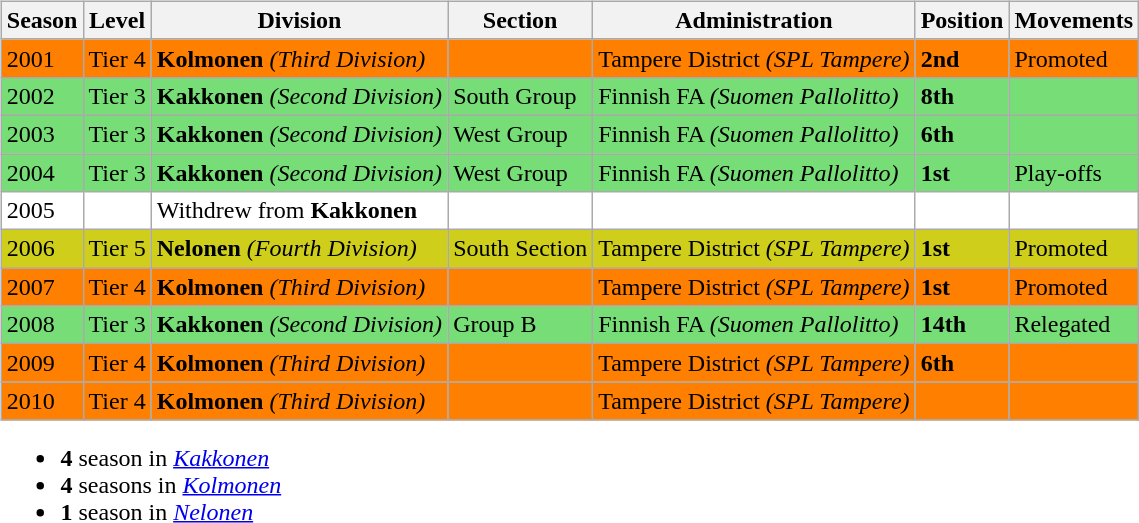<table>
<tr>
<td valign="top" width=0%><br><table class="wikitable">
<tr style="background:#f0f6fa;">
<th><strong>Season</strong></th>
<th><strong>Level</strong></th>
<th><strong>Division</strong></th>
<th><strong>Section</strong></th>
<th><strong>Administration</strong></th>
<th><strong>Position</strong></th>
<th><strong>Movements</strong></th>
</tr>
<tr>
<td style="background:#FF7F00;">2001</td>
<td style="background:#FF7F00;">Tier 4</td>
<td style="background:#FF7F00;"><strong>Kolmonen</strong> <em>(Third Division)</em></td>
<td style="background:#FF7F00;"></td>
<td style="background:#FF7F00;">Tampere District <em>(SPL Tampere)</em></td>
<td style="background:#FF7F00;"><strong>2nd</strong></td>
<td style="background:#FF7F00;">Promoted</td>
</tr>
<tr>
<td style="background:#77DD77;">2002</td>
<td style="background:#77DD77;">Tier 3</td>
<td style="background:#77DD77;"><strong>Kakkonen</strong> <em>(Second Division)</em></td>
<td style="background:#77DD77;">South Group</td>
<td style="background:#77DD77;">Finnish FA <em>(Suomen Pallolitto)</em></td>
<td style="background:#77DD77;"><strong>8th</strong></td>
<td style="background:#77DD77;"></td>
</tr>
<tr>
<td style="background:#77DD77;">2003</td>
<td style="background:#77DD77;">Tier 3</td>
<td style="background:#77DD77;"><strong>Kakkonen</strong> <em>(Second Division)</em></td>
<td style="background:#77DD77;">West Group</td>
<td style="background:#77DD77;">Finnish FA <em>(Suomen Pallolitto)</em></td>
<td style="background:#77DD77;"><strong>6th</strong></td>
<td style="background:#77DD77;"></td>
</tr>
<tr>
<td style="background:#77DD77;">2004</td>
<td style="background:#77DD77;">Tier 3</td>
<td style="background:#77DD77;"><strong>Kakkonen</strong> <em>(Second Division)</em></td>
<td style="background:#77DD77;">West Group</td>
<td style="background:#77DD77;">Finnish FA <em>(Suomen Pallolitto)</em></td>
<td style="background:#77DD77;"><strong>1st</strong></td>
<td style="background:#77DD77;">Play-offs</td>
</tr>
<tr>
<td style="background:#FFFFFF;">2005</td>
<td style="background:#FFFFFF;"></td>
<td style="background:#FFFFFF;">Withdrew from <strong>Kakkonen</strong></td>
<td style="background:#FFFFFF;"></td>
<td style="background:#FFFFFF;"></td>
<td style="background:#FFFFFF;"></td>
<td style="background:#FFFFFF;"></td>
</tr>
<tr>
<td style="background:#CECE1B;">2006</td>
<td style="background:#CECE1B;">Tier 5</td>
<td style="background:#CECE1B;"><strong>Nelonen</strong> <em>(Fourth Division)</em></td>
<td style="background:#CECE1B;">South Section</td>
<td style="background:#CECE1B;">Tampere District <em>(SPL Tampere)</em></td>
<td style="background:#CECE1B;"><strong>1st</strong></td>
<td style="background:#CECE1B;">Promoted</td>
</tr>
<tr>
<td style="background:#FF7F00;">2007</td>
<td style="background:#FF7F00;">Tier 4</td>
<td style="background:#FF7F00;"><strong>Kolmonen</strong> <em>(Third Division)</em></td>
<td style="background:#FF7F00;"></td>
<td style="background:#FF7F00;">Tampere District <em>(SPL Tampere)</em></td>
<td style="background:#FF7F00;"><strong>1st</strong></td>
<td style="background:#FF7F00;">Promoted</td>
</tr>
<tr>
<td style="background:#77DD77;">2008</td>
<td style="background:#77DD77;">Tier 3</td>
<td style="background:#77DD77;"><strong>Kakkonen</strong> <em>(Second Division)</em></td>
<td style="background:#77DD77;">Group B</td>
<td style="background:#77DD77;">Finnish FA <em>(Suomen Pallolitto)</em></td>
<td style="background:#77DD77;"><strong>14th</strong></td>
<td style="background:#77DD77;">Relegated</td>
</tr>
<tr>
<td style="background:#FF7F00;">2009</td>
<td style="background:#FF7F00;">Tier 4</td>
<td style="background:#FF7F00;"><strong>Kolmonen</strong> <em>(Third Division)</em></td>
<td style="background:#FF7F00;"></td>
<td style="background:#FF7F00;">Tampere District <em>(SPL Tampere)</em></td>
<td style="background:#FF7F00;"><strong>6th</strong></td>
<td style="background:#FF7F00;"></td>
</tr>
<tr>
<td style="background:#FF7F00;">2010</td>
<td style="background:#FF7F00;">Tier 4</td>
<td style="background:#FF7F00;"><strong>Kolmonen</strong> <em>(Third Division)</em></td>
<td style="background:#FF7F00;"></td>
<td style="background:#FF7F00;">Tampere District <em>(SPL Tampere)</em></td>
<td style="background:#FF7F00;"></td>
<td style="background:#FF7F00;"></td>
</tr>
</table>
<ul><li><strong>4</strong> season in <em><a href='#'>Kakkonen</a></em></li><li><strong>4</strong> seasons in <em><a href='#'>Kolmonen</a></em></li><li><strong>1</strong> season in <em><a href='#'>Nelonen</a></em></li></ul></td>
</tr>
</table>
